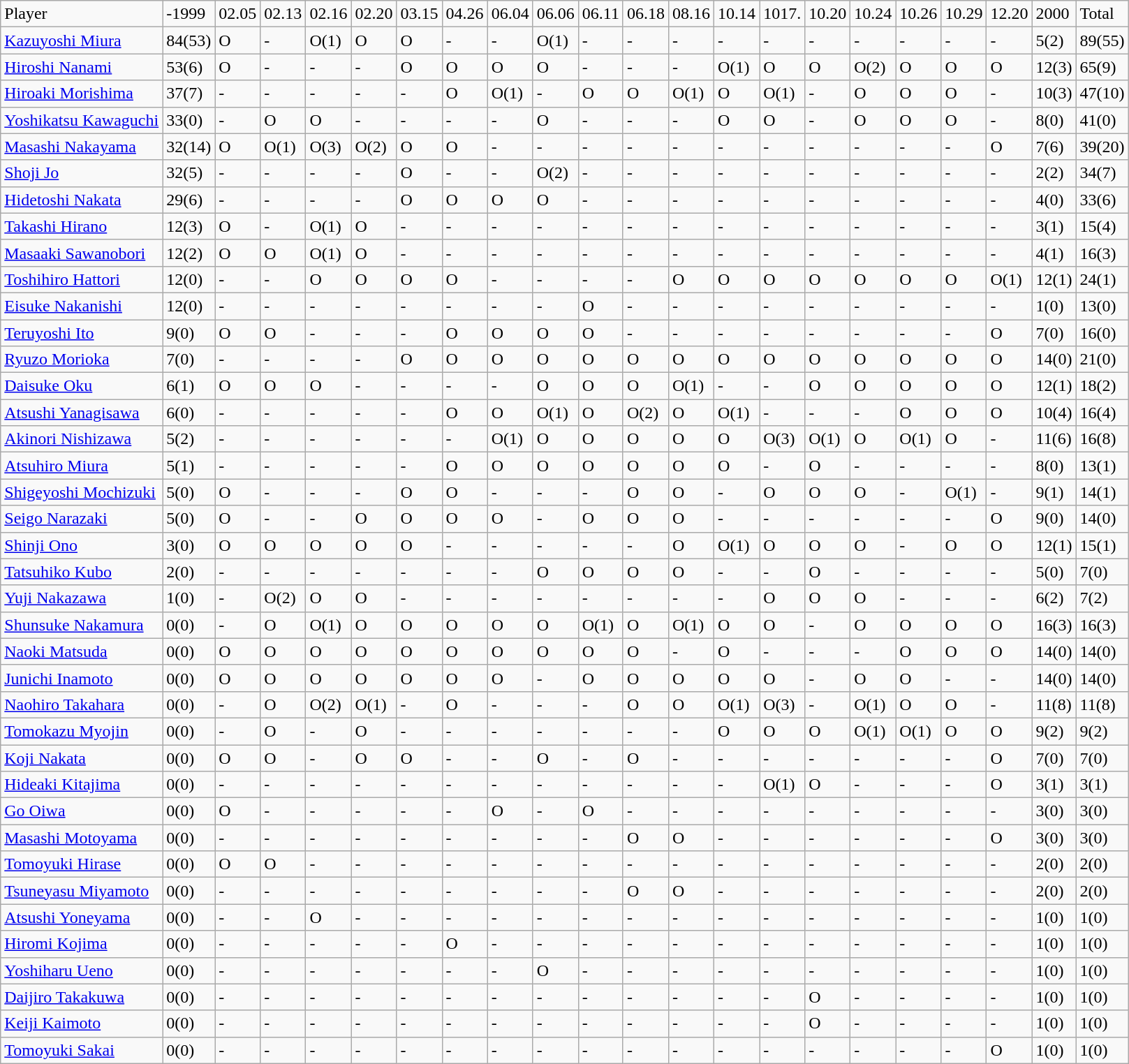<table class="wikitable" style="text-align:left;">
<tr>
<td>Player</td>
<td>-1999</td>
<td>02.05</td>
<td>02.13</td>
<td>02.16</td>
<td>02.20</td>
<td>03.15</td>
<td>04.26</td>
<td>06.04</td>
<td>06.06</td>
<td>06.11</td>
<td>06.18</td>
<td>08.16</td>
<td>10.14</td>
<td>1017.</td>
<td>10.20</td>
<td>10.24</td>
<td>10.26</td>
<td>10.29</td>
<td>12.20</td>
<td>2000</td>
<td>Total</td>
</tr>
<tr>
<td><a href='#'>Kazuyoshi Miura</a></td>
<td>84(53)</td>
<td>O</td>
<td>-</td>
<td>O(1)</td>
<td>O</td>
<td>O</td>
<td>-</td>
<td>-</td>
<td>O(1)</td>
<td>-</td>
<td>-</td>
<td>-</td>
<td>-</td>
<td>-</td>
<td>-</td>
<td>-</td>
<td>-</td>
<td>-</td>
<td>-</td>
<td>5(2)</td>
<td>89(55)</td>
</tr>
<tr>
<td><a href='#'>Hiroshi Nanami</a></td>
<td>53(6)</td>
<td>O</td>
<td>-</td>
<td>-</td>
<td>-</td>
<td>O</td>
<td>O</td>
<td>O</td>
<td>O</td>
<td>-</td>
<td>-</td>
<td>-</td>
<td>O(1)</td>
<td>O</td>
<td>O</td>
<td>O(2)</td>
<td>O</td>
<td>O</td>
<td>O</td>
<td>12(3)</td>
<td>65(9)</td>
</tr>
<tr>
<td><a href='#'>Hiroaki Morishima</a></td>
<td>37(7)</td>
<td>-</td>
<td>-</td>
<td>-</td>
<td>-</td>
<td>-</td>
<td>O</td>
<td>O(1)</td>
<td>-</td>
<td>O</td>
<td>O</td>
<td>O(1)</td>
<td>O</td>
<td>O(1)</td>
<td>-</td>
<td>O</td>
<td>O</td>
<td>O</td>
<td>-</td>
<td>10(3)</td>
<td>47(10)</td>
</tr>
<tr>
<td><a href='#'>Yoshikatsu Kawaguchi</a></td>
<td>33(0)</td>
<td>-</td>
<td>O</td>
<td>O</td>
<td>-</td>
<td>-</td>
<td>-</td>
<td>-</td>
<td>O</td>
<td>-</td>
<td>-</td>
<td>-</td>
<td>O</td>
<td>O</td>
<td>-</td>
<td>O</td>
<td>O</td>
<td>O</td>
<td>-</td>
<td>8(0)</td>
<td>41(0)</td>
</tr>
<tr>
<td><a href='#'>Masashi Nakayama</a></td>
<td>32(14)</td>
<td>O</td>
<td>O(1)</td>
<td>O(3)</td>
<td>O(2)</td>
<td>O</td>
<td>O</td>
<td>-</td>
<td>-</td>
<td>-</td>
<td>-</td>
<td>-</td>
<td>-</td>
<td>-</td>
<td>-</td>
<td>-</td>
<td>-</td>
<td>-</td>
<td>O</td>
<td>7(6)</td>
<td>39(20)</td>
</tr>
<tr>
<td><a href='#'>Shoji Jo</a></td>
<td>32(5)</td>
<td>-</td>
<td>-</td>
<td>-</td>
<td>-</td>
<td>O</td>
<td>-</td>
<td>-</td>
<td>O(2)</td>
<td>-</td>
<td>-</td>
<td>-</td>
<td>-</td>
<td>-</td>
<td>-</td>
<td>-</td>
<td>-</td>
<td>-</td>
<td>-</td>
<td>2(2)</td>
<td>34(7)</td>
</tr>
<tr>
<td><a href='#'>Hidetoshi Nakata</a></td>
<td>29(6)</td>
<td>-</td>
<td>-</td>
<td>-</td>
<td>-</td>
<td>O</td>
<td>O</td>
<td>O</td>
<td>O</td>
<td>-</td>
<td>-</td>
<td>-</td>
<td>-</td>
<td>-</td>
<td>-</td>
<td>-</td>
<td>-</td>
<td>-</td>
<td>-</td>
<td>4(0)</td>
<td>33(6)</td>
</tr>
<tr>
<td><a href='#'>Takashi Hirano</a></td>
<td>12(3)</td>
<td>O</td>
<td>-</td>
<td>O(1)</td>
<td>O</td>
<td>-</td>
<td>-</td>
<td>-</td>
<td>-</td>
<td>-</td>
<td>-</td>
<td>-</td>
<td>-</td>
<td>-</td>
<td>-</td>
<td>-</td>
<td>-</td>
<td>-</td>
<td>-</td>
<td>3(1)</td>
<td>15(4)</td>
</tr>
<tr>
<td><a href='#'>Masaaki Sawanobori</a></td>
<td>12(2)</td>
<td>O</td>
<td>O</td>
<td>O(1)</td>
<td>O</td>
<td>-</td>
<td>-</td>
<td>-</td>
<td>-</td>
<td>-</td>
<td>-</td>
<td>-</td>
<td>-</td>
<td>-</td>
<td>-</td>
<td>-</td>
<td>-</td>
<td>-</td>
<td>-</td>
<td>4(1)</td>
<td>16(3)</td>
</tr>
<tr>
<td><a href='#'>Toshihiro Hattori</a></td>
<td>12(0)</td>
<td>-</td>
<td>-</td>
<td>O</td>
<td>O</td>
<td>O</td>
<td>O</td>
<td>-</td>
<td>-</td>
<td>-</td>
<td>-</td>
<td>O</td>
<td>O</td>
<td>O</td>
<td>O</td>
<td>O</td>
<td>O</td>
<td>O</td>
<td>O(1)</td>
<td>12(1)</td>
<td>24(1)</td>
</tr>
<tr>
<td><a href='#'>Eisuke Nakanishi</a></td>
<td>12(0)</td>
<td>-</td>
<td>-</td>
<td>-</td>
<td>-</td>
<td>-</td>
<td>-</td>
<td>-</td>
<td>-</td>
<td>O</td>
<td>-</td>
<td>-</td>
<td>-</td>
<td>-</td>
<td>-</td>
<td>-</td>
<td>-</td>
<td>-</td>
<td>-</td>
<td>1(0)</td>
<td>13(0)</td>
</tr>
<tr>
<td><a href='#'>Teruyoshi Ito</a></td>
<td>9(0)</td>
<td>O</td>
<td>O</td>
<td>-</td>
<td>-</td>
<td>-</td>
<td>O</td>
<td>O</td>
<td>O</td>
<td>O</td>
<td>-</td>
<td>-</td>
<td>-</td>
<td>-</td>
<td>-</td>
<td>-</td>
<td>-</td>
<td>-</td>
<td>O</td>
<td>7(0)</td>
<td>16(0)</td>
</tr>
<tr>
<td><a href='#'>Ryuzo Morioka</a></td>
<td>7(0)</td>
<td>-</td>
<td>-</td>
<td>-</td>
<td>-</td>
<td>O</td>
<td>O</td>
<td>O</td>
<td>O</td>
<td>O</td>
<td>O</td>
<td>O</td>
<td>O</td>
<td>O</td>
<td>O</td>
<td>O</td>
<td>O</td>
<td>O</td>
<td>O</td>
<td>14(0)</td>
<td>21(0)</td>
</tr>
<tr>
<td><a href='#'>Daisuke Oku</a></td>
<td>6(1)</td>
<td>O</td>
<td>O</td>
<td>O</td>
<td>-</td>
<td>-</td>
<td>-</td>
<td>-</td>
<td>O</td>
<td>O</td>
<td>O</td>
<td>O(1)</td>
<td>-</td>
<td>-</td>
<td>O</td>
<td>O</td>
<td>O</td>
<td>O</td>
<td>O</td>
<td>12(1)</td>
<td>18(2)</td>
</tr>
<tr>
<td><a href='#'>Atsushi Yanagisawa</a></td>
<td>6(0)</td>
<td>-</td>
<td>-</td>
<td>-</td>
<td>-</td>
<td>-</td>
<td>O</td>
<td>O</td>
<td>O(1)</td>
<td>O</td>
<td>O(2)</td>
<td>O</td>
<td>O(1)</td>
<td>-</td>
<td>-</td>
<td>-</td>
<td>O</td>
<td>O</td>
<td>O</td>
<td>10(4)</td>
<td>16(4)</td>
</tr>
<tr>
<td><a href='#'>Akinori Nishizawa</a></td>
<td>5(2)</td>
<td>-</td>
<td>-</td>
<td>-</td>
<td>-</td>
<td>-</td>
<td>-</td>
<td>O(1)</td>
<td>O</td>
<td>O</td>
<td>O</td>
<td>O</td>
<td>O</td>
<td>O(3)</td>
<td>O(1)</td>
<td>O</td>
<td>O(1)</td>
<td>O</td>
<td>-</td>
<td>11(6)</td>
<td>16(8)</td>
</tr>
<tr>
<td><a href='#'>Atsuhiro Miura</a></td>
<td>5(1)</td>
<td>-</td>
<td>-</td>
<td>-</td>
<td>-</td>
<td>-</td>
<td>O</td>
<td>O</td>
<td>O</td>
<td>O</td>
<td>O</td>
<td>O</td>
<td>O</td>
<td>-</td>
<td>O</td>
<td>-</td>
<td>-</td>
<td>-</td>
<td>-</td>
<td>8(0)</td>
<td>13(1)</td>
</tr>
<tr>
<td><a href='#'>Shigeyoshi Mochizuki</a></td>
<td>5(0)</td>
<td>O</td>
<td>-</td>
<td>-</td>
<td>-</td>
<td>O</td>
<td>O</td>
<td>-</td>
<td>-</td>
<td>-</td>
<td>O</td>
<td>O</td>
<td>-</td>
<td>O</td>
<td>O</td>
<td>O</td>
<td>-</td>
<td>O(1)</td>
<td>-</td>
<td>9(1)</td>
<td>14(1)</td>
</tr>
<tr>
<td><a href='#'>Seigo Narazaki</a></td>
<td>5(0)</td>
<td>O</td>
<td>-</td>
<td>-</td>
<td>O</td>
<td>O</td>
<td>O</td>
<td>O</td>
<td>-</td>
<td>O</td>
<td>O</td>
<td>O</td>
<td>-</td>
<td>-</td>
<td>-</td>
<td>-</td>
<td>-</td>
<td>-</td>
<td>O</td>
<td>9(0)</td>
<td>14(0)</td>
</tr>
<tr>
<td><a href='#'>Shinji Ono</a></td>
<td>3(0)</td>
<td>O</td>
<td>O</td>
<td>O</td>
<td>O</td>
<td>O</td>
<td>-</td>
<td>-</td>
<td>-</td>
<td>-</td>
<td>-</td>
<td>O</td>
<td>O(1)</td>
<td>O</td>
<td>O</td>
<td>O</td>
<td>-</td>
<td>O</td>
<td>O</td>
<td>12(1)</td>
<td>15(1)</td>
</tr>
<tr>
<td><a href='#'>Tatsuhiko Kubo</a></td>
<td>2(0)</td>
<td>-</td>
<td>-</td>
<td>-</td>
<td>-</td>
<td>-</td>
<td>-</td>
<td>-</td>
<td>O</td>
<td>O</td>
<td>O</td>
<td>O</td>
<td>-</td>
<td>-</td>
<td>O</td>
<td>-</td>
<td>-</td>
<td>-</td>
<td>-</td>
<td>5(0)</td>
<td>7(0)</td>
</tr>
<tr>
<td><a href='#'>Yuji Nakazawa</a></td>
<td>1(0)</td>
<td>-</td>
<td>O(2)</td>
<td>O</td>
<td>O</td>
<td>-</td>
<td>-</td>
<td>-</td>
<td>-</td>
<td>-</td>
<td>-</td>
<td>-</td>
<td>-</td>
<td>O</td>
<td>O</td>
<td>O</td>
<td>-</td>
<td>-</td>
<td>-</td>
<td>6(2)</td>
<td>7(2)</td>
</tr>
<tr>
<td><a href='#'>Shunsuke Nakamura</a></td>
<td>0(0)</td>
<td>-</td>
<td>O</td>
<td>O(1)</td>
<td>O</td>
<td>O</td>
<td>O</td>
<td>O</td>
<td>O</td>
<td>O(1)</td>
<td>O</td>
<td>O(1)</td>
<td>O</td>
<td>O</td>
<td>-</td>
<td>O</td>
<td>O</td>
<td>O</td>
<td>O</td>
<td>16(3)</td>
<td>16(3)</td>
</tr>
<tr>
<td><a href='#'>Naoki Matsuda</a></td>
<td>0(0)</td>
<td>O</td>
<td>O</td>
<td>O</td>
<td>O</td>
<td>O</td>
<td>O</td>
<td>O</td>
<td>O</td>
<td>O</td>
<td>O</td>
<td>-</td>
<td>O</td>
<td>-</td>
<td>-</td>
<td>-</td>
<td>O</td>
<td>O</td>
<td>O</td>
<td>14(0)</td>
<td>14(0)</td>
</tr>
<tr>
<td><a href='#'>Junichi Inamoto</a></td>
<td>0(0)</td>
<td>O</td>
<td>O</td>
<td>O</td>
<td>O</td>
<td>O</td>
<td>O</td>
<td>O</td>
<td>-</td>
<td>O</td>
<td>O</td>
<td>O</td>
<td>O</td>
<td>O</td>
<td>-</td>
<td>O</td>
<td>O</td>
<td>-</td>
<td>-</td>
<td>14(0)</td>
<td>14(0)</td>
</tr>
<tr>
<td><a href='#'>Naohiro Takahara</a></td>
<td>0(0)</td>
<td>-</td>
<td>O</td>
<td>O(2)</td>
<td>O(1)</td>
<td>-</td>
<td>O</td>
<td>-</td>
<td>-</td>
<td>-</td>
<td>O</td>
<td>O</td>
<td>O(1)</td>
<td>O(3)</td>
<td>-</td>
<td>O(1)</td>
<td>O</td>
<td>O</td>
<td>-</td>
<td>11(8)</td>
<td>11(8)</td>
</tr>
<tr>
<td><a href='#'>Tomokazu Myojin</a></td>
<td>0(0)</td>
<td>-</td>
<td>O</td>
<td>-</td>
<td>O</td>
<td>-</td>
<td>-</td>
<td>-</td>
<td>-</td>
<td>-</td>
<td>-</td>
<td>-</td>
<td>O</td>
<td>O</td>
<td>O</td>
<td>O(1)</td>
<td>O(1)</td>
<td>O</td>
<td>O</td>
<td>9(2)</td>
<td>9(2)</td>
</tr>
<tr>
<td><a href='#'>Koji Nakata</a></td>
<td>0(0)</td>
<td>O</td>
<td>O</td>
<td>-</td>
<td>O</td>
<td>O</td>
<td>-</td>
<td>-</td>
<td>O</td>
<td>-</td>
<td>O</td>
<td>-</td>
<td>-</td>
<td>-</td>
<td>-</td>
<td>-</td>
<td>-</td>
<td>-</td>
<td>O</td>
<td>7(0)</td>
<td>7(0)</td>
</tr>
<tr>
<td><a href='#'>Hideaki Kitajima</a></td>
<td>0(0)</td>
<td>-</td>
<td>-</td>
<td>-</td>
<td>-</td>
<td>-</td>
<td>-</td>
<td>-</td>
<td>-</td>
<td>-</td>
<td>-</td>
<td>-</td>
<td>-</td>
<td>O(1)</td>
<td>O</td>
<td>-</td>
<td>-</td>
<td>-</td>
<td>O</td>
<td>3(1)</td>
<td>3(1)</td>
</tr>
<tr>
<td><a href='#'>Go Oiwa</a></td>
<td>0(0)</td>
<td>O</td>
<td>-</td>
<td>-</td>
<td>-</td>
<td>-</td>
<td>-</td>
<td>O</td>
<td>-</td>
<td>O</td>
<td>-</td>
<td>-</td>
<td>-</td>
<td>-</td>
<td>-</td>
<td>-</td>
<td>-</td>
<td>-</td>
<td>-</td>
<td>3(0)</td>
<td>3(0)</td>
</tr>
<tr>
<td><a href='#'>Masashi Motoyama</a></td>
<td>0(0)</td>
<td>-</td>
<td>-</td>
<td>-</td>
<td>-</td>
<td>-</td>
<td>-</td>
<td>-</td>
<td>-</td>
<td>-</td>
<td>O</td>
<td>O</td>
<td>-</td>
<td>-</td>
<td>-</td>
<td>-</td>
<td>-</td>
<td>-</td>
<td>O</td>
<td>3(0)</td>
<td>3(0)</td>
</tr>
<tr>
<td><a href='#'>Tomoyuki Hirase</a></td>
<td>0(0)</td>
<td>O</td>
<td>O</td>
<td>-</td>
<td>-</td>
<td>-</td>
<td>-</td>
<td>-</td>
<td>-</td>
<td>-</td>
<td>-</td>
<td>-</td>
<td>-</td>
<td>-</td>
<td>-</td>
<td>-</td>
<td>-</td>
<td>-</td>
<td>-</td>
<td>2(0)</td>
<td>2(0)</td>
</tr>
<tr>
<td><a href='#'>Tsuneyasu Miyamoto</a></td>
<td>0(0)</td>
<td>-</td>
<td>-</td>
<td>-</td>
<td>-</td>
<td>-</td>
<td>-</td>
<td>-</td>
<td>-</td>
<td>-</td>
<td>O</td>
<td>O</td>
<td>-</td>
<td>-</td>
<td>-</td>
<td>-</td>
<td>-</td>
<td>-</td>
<td>-</td>
<td>2(0)</td>
<td>2(0)</td>
</tr>
<tr>
<td><a href='#'>Atsushi Yoneyama</a></td>
<td>0(0)</td>
<td>-</td>
<td>-</td>
<td>O</td>
<td>-</td>
<td>-</td>
<td>-</td>
<td>-</td>
<td>-</td>
<td>-</td>
<td>-</td>
<td>-</td>
<td>-</td>
<td>-</td>
<td>-</td>
<td>-</td>
<td>-</td>
<td>-</td>
<td>-</td>
<td>1(0)</td>
<td>1(0)</td>
</tr>
<tr>
<td><a href='#'>Hiromi Kojima</a></td>
<td>0(0)</td>
<td>-</td>
<td>-</td>
<td>-</td>
<td>-</td>
<td>-</td>
<td>O</td>
<td>-</td>
<td>-</td>
<td>-</td>
<td>-</td>
<td>-</td>
<td>-</td>
<td>-</td>
<td>-</td>
<td>-</td>
<td>-</td>
<td>-</td>
<td>-</td>
<td>1(0)</td>
<td>1(0)</td>
</tr>
<tr>
<td><a href='#'>Yoshiharu Ueno</a></td>
<td>0(0)</td>
<td>-</td>
<td>-</td>
<td>-</td>
<td>-</td>
<td>-</td>
<td>-</td>
<td>-</td>
<td>O</td>
<td>-</td>
<td>-</td>
<td>-</td>
<td>-</td>
<td>-</td>
<td>-</td>
<td>-</td>
<td>-</td>
<td>-</td>
<td>-</td>
<td>1(0)</td>
<td>1(0)</td>
</tr>
<tr>
<td><a href='#'>Daijiro Takakuwa</a></td>
<td>0(0)</td>
<td>-</td>
<td>-</td>
<td>-</td>
<td>-</td>
<td>-</td>
<td>-</td>
<td>-</td>
<td>-</td>
<td>-</td>
<td>-</td>
<td>-</td>
<td>-</td>
<td>-</td>
<td>O</td>
<td>-</td>
<td>-</td>
<td>-</td>
<td>-</td>
<td>1(0)</td>
<td>1(0)</td>
</tr>
<tr>
<td><a href='#'>Keiji Kaimoto</a></td>
<td>0(0)</td>
<td>-</td>
<td>-</td>
<td>-</td>
<td>-</td>
<td>-</td>
<td>-</td>
<td>-</td>
<td>-</td>
<td>-</td>
<td>-</td>
<td>-</td>
<td>-</td>
<td>-</td>
<td>O</td>
<td>-</td>
<td>-</td>
<td>-</td>
<td>-</td>
<td>1(0)</td>
<td>1(0)</td>
</tr>
<tr>
<td><a href='#'>Tomoyuki Sakai</a></td>
<td>0(0)</td>
<td>-</td>
<td>-</td>
<td>-</td>
<td>-</td>
<td>-</td>
<td>-</td>
<td>-</td>
<td>-</td>
<td>-</td>
<td>-</td>
<td>-</td>
<td>-</td>
<td>-</td>
<td>-</td>
<td>-</td>
<td>-</td>
<td>-</td>
<td>O</td>
<td>1(0)</td>
<td>1(0)</td>
</tr>
</table>
